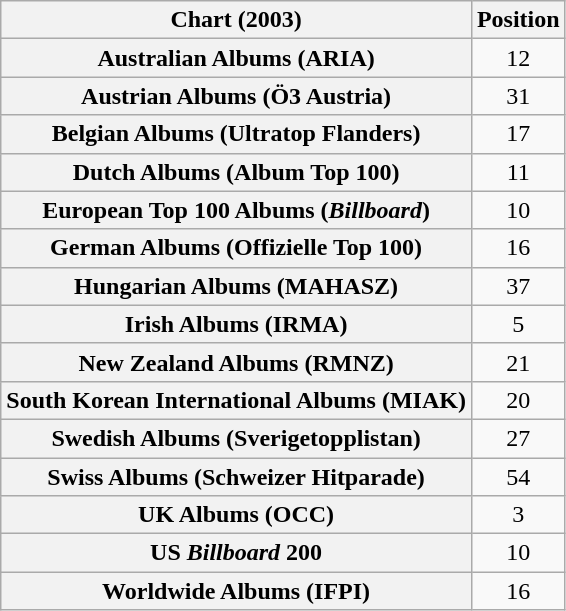<table class="wikitable sortable plainrowheaders" style="text-align:center">
<tr>
<th scope="col">Chart (2003)</th>
<th scope="col">Position</th>
</tr>
<tr>
<th scope="row">Australian Albums (ARIA)</th>
<td>12</td>
</tr>
<tr>
<th scope="row">Austrian Albums (Ö3 Austria)</th>
<td>31</td>
</tr>
<tr>
<th scope="row">Belgian Albums (Ultratop Flanders)</th>
<td>17</td>
</tr>
<tr>
<th scope="row">Dutch Albums (Album Top 100)</th>
<td>11</td>
</tr>
<tr>
<th scope="row">European Top 100 Albums (<em>Billboard</em>)</th>
<td>10</td>
</tr>
<tr>
<th scope="row">German Albums (Offizielle Top 100)</th>
<td>16</td>
</tr>
<tr>
<th scope="row">Hungarian Albums (MAHASZ)</th>
<td>37</td>
</tr>
<tr>
<th scope="row">Irish Albums (IRMA)</th>
<td>5</td>
</tr>
<tr>
<th scope="row">New Zealand Albums (RMNZ)</th>
<td>21</td>
</tr>
<tr>
<th scope="row">South Korean International Albums (MIAK)</th>
<td>20</td>
</tr>
<tr>
<th scope="row">Swedish Albums (Sverigetopplistan)</th>
<td>27</td>
</tr>
<tr>
<th scope="row">Swiss Albums (Schweizer Hitparade)</th>
<td>54</td>
</tr>
<tr>
<th scope="row">UK Albums (OCC)</th>
<td>3</td>
</tr>
<tr>
<th scope="row">US <em>Billboard</em> 200</th>
<td>10</td>
</tr>
<tr>
<th scope="row">Worldwide Albums (IFPI)</th>
<td>16</td>
</tr>
</table>
